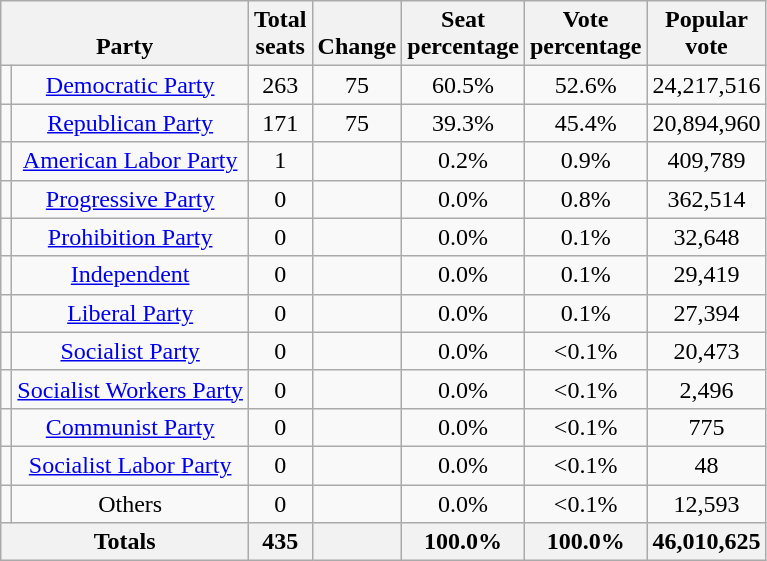<table class=wikitable style="text-align:center">
<tr valign=bottom>
<th colspan=2>Party</th>
<th>Total<br>seats</th>
<th>Change</th>
<th>Seat<br>percentage</th>
<th>Vote<br>percentage</th>
<th>Popular<br>vote</th>
</tr>
<tr>
<td></td>
<td><a href='#'>Democratic Party</a></td>
<td>263</td>
<td> 75</td>
<td>60.5%</td>
<td>52.6%</td>
<td>24,217,516</td>
</tr>
<tr>
<td></td>
<td><a href='#'>Republican Party</a></td>
<td>171</td>
<td> 75</td>
<td>39.3%</td>
<td>45.4%</td>
<td>20,894,960</td>
</tr>
<tr>
<td></td>
<td><a href='#'>American Labor Party</a></td>
<td>1</td>
<td></td>
<td>0.2%</td>
<td>0.9%</td>
<td>409,789</td>
</tr>
<tr>
<td></td>
<td><a href='#'>Progressive Party</a></td>
<td>0</td>
<td></td>
<td>0.0%</td>
<td>0.8%</td>
<td>362,514</td>
</tr>
<tr>
<td></td>
<td><a href='#'>Prohibition Party</a></td>
<td>0</td>
<td></td>
<td>0.0%</td>
<td>0.1%</td>
<td>32,648</td>
</tr>
<tr>
<td></td>
<td><a href='#'>Independent</a></td>
<td>0</td>
<td></td>
<td>0.0%</td>
<td>0.1%</td>
<td>29,419</td>
</tr>
<tr>
<td></td>
<td><a href='#'>Liberal Party</a></td>
<td>0</td>
<td></td>
<td>0.0%</td>
<td>0.1%</td>
<td>27,394</td>
</tr>
<tr>
<td></td>
<td><a href='#'>Socialist Party</a></td>
<td>0</td>
<td></td>
<td>0.0%</td>
<td><0.1%</td>
<td>20,473</td>
</tr>
<tr>
<td></td>
<td><a href='#'>Socialist Workers Party</a></td>
<td>0</td>
<td></td>
<td>0.0%</td>
<td><0.1%</td>
<td>2,496</td>
</tr>
<tr>
<td></td>
<td><a href='#'>Communist Party</a></td>
<td>0</td>
<td></td>
<td>0.0%</td>
<td><0.1%</td>
<td>775</td>
</tr>
<tr>
<td></td>
<td><a href='#'>Socialist Labor Party</a></td>
<td>0</td>
<td></td>
<td>0.0%</td>
<td><0.1%</td>
<td>48</td>
</tr>
<tr>
<td></td>
<td>Others</td>
<td>0</td>
<td></td>
<td>0.0%</td>
<td><0.1%</td>
<td>12,593</td>
</tr>
<tr>
<th colspan=2>Totals</th>
<th>435</th>
<th></th>
<th>100.0%</th>
<th>100.0%</th>
<th>46,010,625</th>
</tr>
</table>
